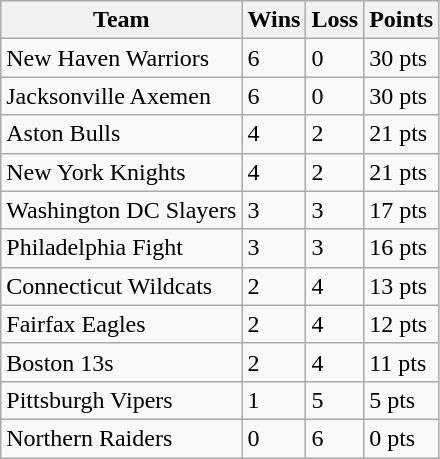<table class="wikitable">
<tr>
<th>Team</th>
<th>Wins</th>
<th>Loss</th>
<th>Points</th>
</tr>
<tr>
<td>New Haven Warriors</td>
<td>6</td>
<td>0</td>
<td>30 pts</td>
</tr>
<tr>
<td>Jacksonville Axemen</td>
<td>6</td>
<td>0</td>
<td>30 pts</td>
</tr>
<tr>
<td>Aston Bulls</td>
<td>4</td>
<td>2</td>
<td>21 pts</td>
</tr>
<tr>
<td>New York Knights</td>
<td>4</td>
<td>2</td>
<td>21 pts</td>
</tr>
<tr>
<td>Washington DC Slayers</td>
<td>3</td>
<td>3</td>
<td>17 pts</td>
</tr>
<tr>
<td>Philadelphia Fight</td>
<td>3</td>
<td>3</td>
<td>16 pts</td>
</tr>
<tr>
<td>Connecticut Wildcats</td>
<td>2</td>
<td>4</td>
<td>13 pts</td>
</tr>
<tr>
<td>Fairfax Eagles</td>
<td>2</td>
<td>4</td>
<td>12 pts</td>
</tr>
<tr>
<td>Boston 13s</td>
<td>2</td>
<td>4</td>
<td>11 pts</td>
</tr>
<tr>
<td>Pittsburgh Vipers</td>
<td>1</td>
<td>5</td>
<td>5 pts</td>
</tr>
<tr>
<td>Northern Raiders</td>
<td>0</td>
<td>6</td>
<td>0 pts</td>
</tr>
</table>
